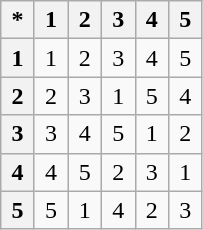<table class="wikitable" style="text-align:center">
<tr>
<th width=15>*</th>
<th width=15>1</th>
<th width=15>2</th>
<th width=15>3</th>
<th width=15>4</th>
<th width=15>5</th>
</tr>
<tr>
<th>1</th>
<td>1</td>
<td>2</td>
<td>3</td>
<td>4</td>
<td>5</td>
</tr>
<tr>
<th>2</th>
<td>2</td>
<td>3</td>
<td>1</td>
<td>5</td>
<td>4</td>
</tr>
<tr>
<th>3</th>
<td>3</td>
<td>4</td>
<td>5</td>
<td>1</td>
<td>2</td>
</tr>
<tr>
<th>4</th>
<td>4</td>
<td>5</td>
<td>2</td>
<td>3</td>
<td>1</td>
</tr>
<tr>
<th>5</th>
<td>5</td>
<td>1</td>
<td>4</td>
<td>2</td>
<td>3</td>
</tr>
</table>
